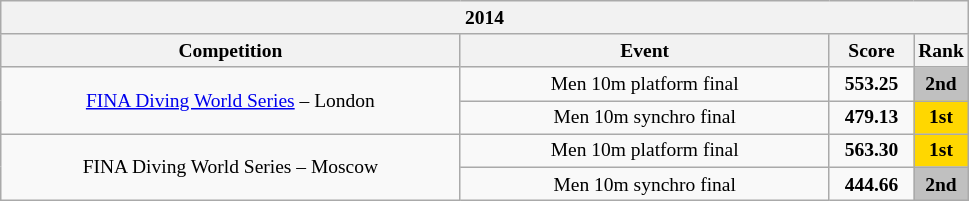<table class="wikitable" style="text-align:center; font-size:small;">
<tr>
<th colspan="4"><strong>2014</strong></th>
</tr>
<tr>
<th width="300">Competition<br></th>
<th width="240">Event</th>
<th width="50">Score</th>
<th width="30">Rank</th>
</tr>
<tr>
<td rowspan="2"><a href='#'>FINA Diving World Series</a> – London</td>
<td>Men 10m platform final</td>
<td><strong>553.25</strong></td>
<td bgcolor="silver"><strong>2nd</strong></td>
</tr>
<tr>
<td>Men 10m synchro final</td>
<td><strong>479.13</strong></td>
<td bgcolor="gold"><strong>1st</strong></td>
</tr>
<tr>
<td rowspan="2">FINA Diving World Series – Moscow</td>
<td>Men 10m platform final</td>
<td><strong>563.30</strong></td>
<td bgcolor="gold"><strong>1st</strong></td>
</tr>
<tr>
<td>Men 10m synchro final</td>
<td><strong>444.66</strong></td>
<td bgcolor="silver"><strong>2nd</strong></td>
</tr>
</table>
